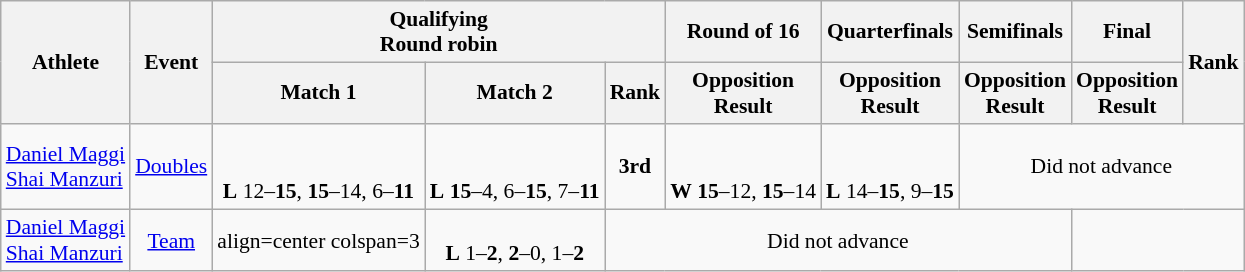<table class="wikitable" style="font-size:90%">
<tr>
<th rowspan="2">Athlete</th>
<th rowspan="2">Event</th>
<th colspan="3">Qualifying<br>Round robin</th>
<th>Round of 16</th>
<th>Quarterfinals</th>
<th>Semifinals</th>
<th>Final</th>
<th rowspan="2">Rank</th>
</tr>
<tr>
<th>Match 1</th>
<th>Match 2</th>
<th>Rank</th>
<th>Opposition<br>Result</th>
<th>Opposition<br>Result</th>
<th>Opposition<br>Result</th>
<th>Opposition<br>Result</th>
</tr>
<tr>
<td><a href='#'>Daniel Maggi</a><br><a href='#'>Shai Manzuri</a></td>
<td><a href='#'>Doubles</a></td>
<td align=center><br><br><strong>L</strong> 12–<strong>15</strong>, <strong>15</strong>–14, 6–<strong>11</strong></td>
<td align=center><br><br><strong>L</strong> <strong>15</strong>–4, 6–<strong>15</strong>, 7–<strong>11</strong></td>
<td align=center><strong>3rd</strong></td>
<td align=center><br><br><strong>W</strong> <strong>15</strong>–12, <strong>15</strong>–14</td>
<td align=center><br><br><strong>L</strong> 14–<strong>15</strong>,  9–<strong>15</strong></td>
<td align=center colspan=3>Did not advance</td>
</tr>
<tr>
<td><a href='#'>Daniel Maggi</a><br><a href='#'>Shai Manzuri</a></td>
<td align=center><a href='#'>Team</a></td>
<td>align=center colspan=3 </td>
<td align=center><br><strong>L</strong> 1–<strong>2</strong>, <strong>2</strong>–0, 1–<strong>2</strong></td>
<td align=center colspan=4>Did not advance</td>
</tr>
</table>
